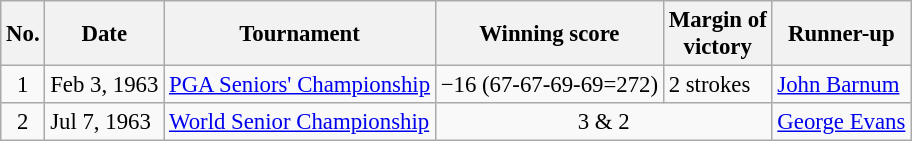<table class="wikitable" style="font-size:95%;">
<tr>
<th>No.</th>
<th>Date</th>
<th>Tournament</th>
<th>Winning score</th>
<th>Margin of<br>victory</th>
<th>Runner-up</th>
</tr>
<tr>
<td align=center>1</td>
<td>Feb 3, 1963</td>
<td><a href='#'>PGA Seniors' Championship</a></td>
<td>−16 (67-67-69-69=272)</td>
<td>2 strokes</td>
<td> <a href='#'>John Barnum</a></td>
</tr>
<tr>
<td align=center>2</td>
<td>Jul 7, 1963</td>
<td><a href='#'>World Senior Championship</a></td>
<td align=center colspan=2>3 & 2</td>
<td> <a href='#'>George Evans</a></td>
</tr>
</table>
